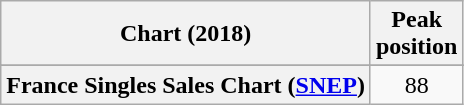<table class="wikitable sortable plainrowheaders" style="text-align:center">
<tr>
<th scope="col">Chart (2018)</th>
<th scope="col">Peak<br>position</th>
</tr>
<tr>
</tr>
<tr>
<th scope="row">France Singles Sales Chart (<a href='#'>SNEP</a>)</th>
<td>88</td>
</tr>
</table>
